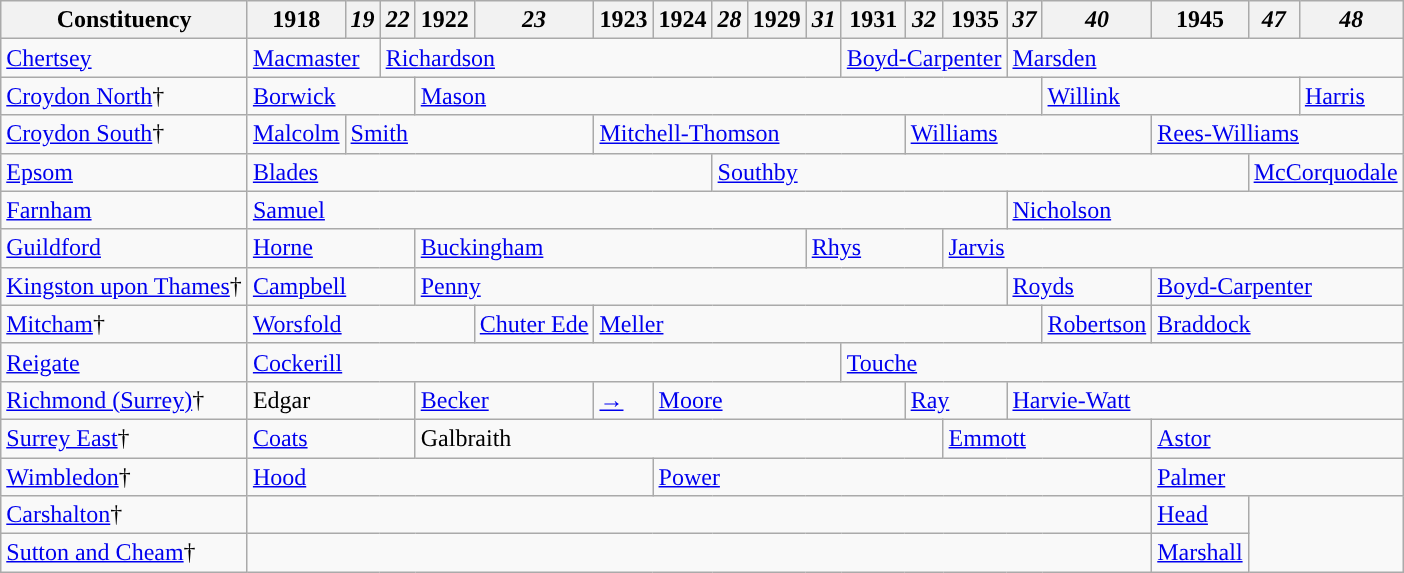<table class="wikitable">
<tr>
<th>Constituency</th>
<th>1918</th>
<th><em>19</em></th>
<th><em>22</em></th>
<th>1922</th>
<th><em>23</em></th>
<th>1923</th>
<th>1924</th>
<th><em>28</em></th>
<th>1929</th>
<th><em>31</em></th>
<th>1931</th>
<th><em>32</em></th>
<th>1935</th>
<th><em>37</em></th>
<th><em>40</em></th>
<th>1945</th>
<th><em>47</em></th>
<th><em>48</em></th>
</tr>
<tr>
<td><a href='#'>Chertsey</a></td>
<td colspan="2"><a href='#'>Macmaster</a></td>
<td colspan="8"><a href='#'>Richardson</a></td>
<td colspan="3"><a href='#'>Boyd-Carpenter</a></td>
<td colspan="5"><a href='#'>Marsden</a></td>
</tr>
<tr>
<td><a href='#'>Croydon North</a>†</td>
<td colspan="3"><a href='#'>Borwick</a></td>
<td colspan="11"><a href='#'>Mason</a></td>
<td colspan="3"><a href='#'>Willink</a></td>
<td><a href='#'>Harris</a></td>
</tr>
<tr>
<td><a href='#'>Croydon South</a>†</td>
<td><a href='#'>Malcolm</a></td>
<td colspan="4"><a href='#'>Smith</a></td>
<td colspan="6"><a href='#'>Mitchell-Thomson</a></td>
<td colspan="4"><a href='#'>Williams</a></td>
<td colspan="3"><a href='#'>Rees-Williams</a></td>
</tr>
<tr>
<td><a href='#'>Epsom</a></td>
<td colspan="7"><a href='#'>Blades</a></td>
<td colspan="9"><a href='#'>Southby</a></td>
<td colspan="2"><a href='#'>McCorquodale</a></td>
</tr>
<tr>
<td><a href='#'>Farnham</a></td>
<td colspan="13"><a href='#'>Samuel</a></td>
<td colspan="5"><a href='#'>Nicholson</a></td>
</tr>
<tr>
<td><a href='#'>Guildford</a></td>
<td colspan="3"><a href='#'>Horne</a></td>
<td colspan="6"><a href='#'>Buckingham</a></td>
<td colspan="3"><a href='#'>Rhys</a></td>
<td colspan="6"><a href='#'>Jarvis</a></td>
</tr>
<tr>
<td><a href='#'>Kingston upon Thames</a>†</td>
<td colspan="3"><a href='#'>Campbell</a></td>
<td colspan="10"><a href='#'>Penny</a></td>
<td colspan="2"><a href='#'>Royds</a></td>
<td colspan="3"><a href='#'>Boyd-Carpenter</a></td>
</tr>
<tr>
<td><a href='#'>Mitcham</a>†</td>
<td colspan="4"><a href='#'>Worsfold</a></td>
<td><a href='#'>Chuter Ede</a></td>
<td colspan="9"><a href='#'>Meller</a></td>
<td><a href='#'>Robertson</a></td>
<td colspan="3"><a href='#'>Braddock</a></td>
</tr>
<tr>
<td><a href='#'>Reigate</a></td>
<td colspan="10"><a href='#'>Cockerill</a></td>
<td colspan="8"><a href='#'>Touche</a></td>
</tr>
<tr>
<td><a href='#'>Richmond (Surrey)</a>†</td>
<td colspan="3">Edgar</td>
<td colspan="2"><a href='#'>Becker</a></td>
<td><a href='#'>→</a></td>
<td colspan="5"><a href='#'>Moore</a></td>
<td colspan="2"><a href='#'>Ray</a></td>
<td colspan="5"><a href='#'>Harvie-Watt</a></td>
</tr>
<tr>
<td><a href='#'>Surrey East</a>†</td>
<td colspan="3"><a href='#'>Coats</a></td>
<td colspan="9">Galbraith</td>
<td colspan="3"><a href='#'>Emmott</a></td>
<td colspan="3"><a href='#'>Astor</a></td>
</tr>
<tr>
<td><a href='#'>Wimbledon</a>†</td>
<td colspan="6"><a href='#'>Hood</a></td>
<td colspan="9"><a href='#'>Power</a></td>
<td colspan="3"><a href='#'>Palmer</a></td>
</tr>
<tr>
<td><a href='#'>Carshalton</a>†</td>
<td colspan="15"></td>
<td><a href='#'>Head</a></td>
</tr>
<tr>
<td><a href='#'>Sutton and Cheam</a>†</td>
<td colspan="15"></td>
<td><a href='#'>Marshall</a></td>
</tr>
</table>
